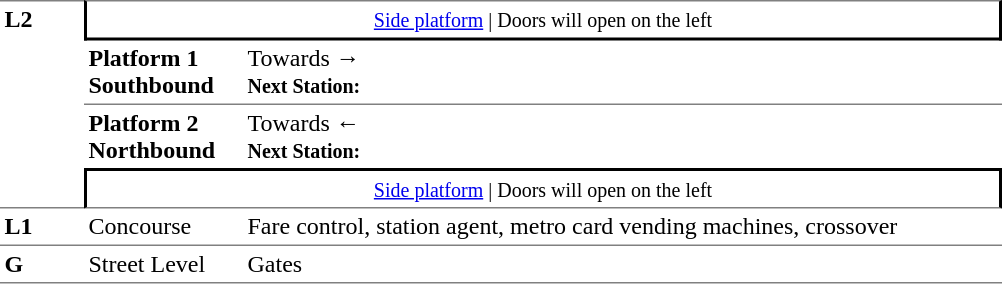<table table border=0 cellspacing=0 cellpadding=3>
<tr>
<td style="border-top:solid 1px grey;border-bottom:solid 1px grey;" width=50 rowspan=4 valign=top><strong>L2</strong></td>
<td style="border-top:solid 1px grey;border-right:solid 2px black;border-left:solid 2px black;border-bottom:solid 2px black;text-align:center;" colspan=2><small><a href='#'>Side platform</a> | Doors will open on the left </small></td>
</tr>
<tr>
<td style="border-bottom:solid 1px grey;" width=100><span><strong>Platform 1</strong><br><strong>Southbound</strong></span></td>
<td style="border-bottom:solid 1px grey;" width=500>Towards → <br><small><strong>Next Station:</strong> </small></td>
</tr>
<tr>
<td><span><strong>Platform 2</strong><br><strong>Northbound</strong></span></td>
<td><span></span>Towards ← <br><small><strong>Next Station:</strong> </small></td>
</tr>
<tr>
<td style="border-top:solid 2px black;border-right:solid 2px black;border-left:solid 2px black;border-bottom:solid 1px grey;text-align:center;" colspan=2><small><a href='#'>Side platform</a> | Doors will open on the left </small></td>
</tr>
<tr>
<td valign=top><strong>L1</strong></td>
<td valign=top>Concourse</td>
<td valign=top>Fare control, station agent, metro card vending machines, crossover</td>
</tr>
<tr>
<td style="border-bottom:solid 1px grey;border-top:solid 1px grey;" width=50 valign=top><strong>G</strong></td>
<td style="border-top:solid 1px grey;border-bottom:solid 1px grey;" width=100 valign=top>Street Level</td>
<td style="border-top:solid 1px grey;border-bottom:solid 1px grey;" width=500 valign=top>Gates</td>
</tr>
</table>
